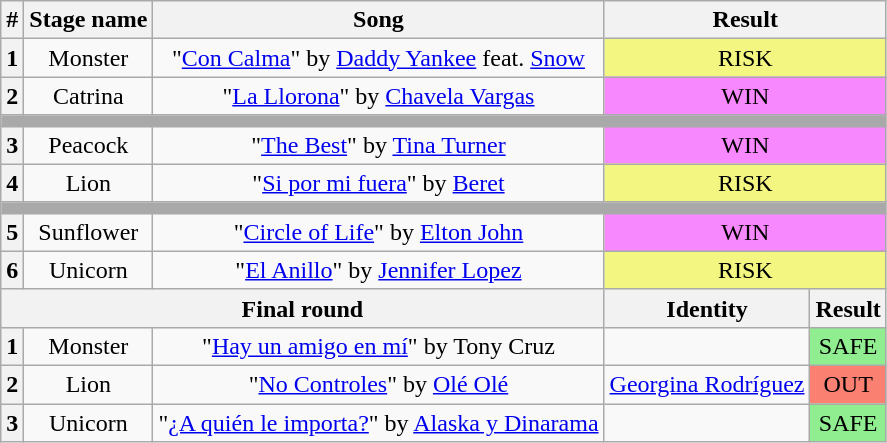<table class="wikitable plainrowheaders" style="text-align:center">
<tr>
<th>#</th>
<th>Stage name</th>
<th>Song</th>
<th colspan=2>Result</th>
</tr>
<tr>
<th>1</th>
<td>Monster</td>
<td>"<a href='#'>Con Calma</a>" by <a href='#'>Daddy Yankee</a> feat. <a href='#'>Snow</a></td>
<td colspan=2 bgcolor=#F3F781>RISK</td>
</tr>
<tr>
<th>2</th>
<td>Catrina</td>
<td>"<a href='#'>La Llorona</a>" by <a href='#'>Chavela Vargas</a></td>
<td colspan=2 bgcolor=#F888FD>WIN</td>
</tr>
<tr>
<td colspan=5 style="background:darkgray"></td>
</tr>
<tr>
<th>3</th>
<td>Peacock</td>
<td>"<a href='#'>The Best</a>" by <a href='#'>Tina Turner</a></td>
<td colspan=2 bgcolor=#F888FD>WIN</td>
</tr>
<tr>
<th>4</th>
<td>Lion</td>
<td>"<a href='#'>Si por mi fuera</a>" by <a href='#'>Beret</a></td>
<td colspan=2 bgcolor=#F3F781>RISK</td>
</tr>
<tr>
<td colspan=5 style="background:darkgray"></td>
</tr>
<tr>
<th>5</th>
<td>Sunflower</td>
<td>"<a href='#'>Circle of Life</a>" by <a href='#'>Elton John</a></td>
<td colspan=2 bgcolor=#F888FD>WIN</td>
</tr>
<tr>
<th>6</th>
<td>Unicorn</td>
<td>"<a href='#'>El Anillo</a>" by <a href='#'>Jennifer Lopez</a></td>
<td colspan=2 bgcolor=#F3F781>RISK</td>
</tr>
<tr>
<th colspan=3>Final round</th>
<th>Identity</th>
<th>Result</th>
</tr>
<tr>
<th>1</th>
<td>Monster</td>
<td>"<a href='#'>Hay un amigo en mí</a>" by Tony Cruz</td>
<td></td>
<td bgcolor="lightgreen">SAFE</td>
</tr>
<tr>
<th>2</th>
<td>Lion</td>
<td>"<a href='#'>No Controles</a>" by <a href='#'>Olé Olé</a></td>
<td><a href='#'>Georgina Rodríguez</a></td>
<td bgcolor=salmon>OUT</td>
</tr>
<tr>
<th>3</th>
<td>Unicorn</td>
<td>"<a href='#'>¿A quién le importa?</a>" by <a href='#'>Alaska y Dinarama</a></td>
<td></td>
<td bgcolor="lightgreen">SAFE</td>
</tr>
</table>
